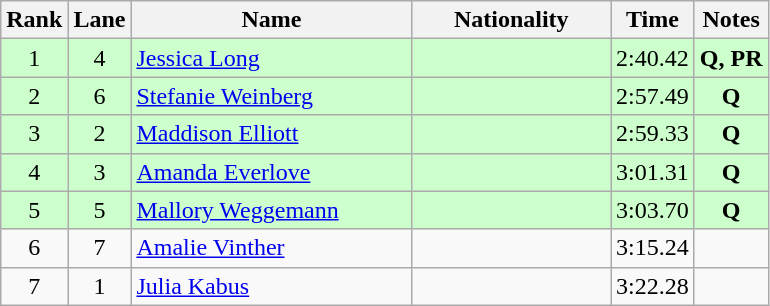<table class="wikitable sortable" style="text-align:center">
<tr>
<th>Rank</th>
<th>Lane</th>
<th style="width:180px">Name</th>
<th style="width:125px">Nationality</th>
<th>Time</th>
<th>Notes</th>
</tr>
<tr style="background:#cfc;">
<td>1</td>
<td>4</td>
<td style="text-align:left;"><a href='#'>Jessica Long</a></td>
<td style="text-align:left;"></td>
<td>2:40.42</td>
<td><strong>Q, PR</strong></td>
</tr>
<tr style="background:#cfc;">
<td>2</td>
<td>6</td>
<td style="text-align:left;"><a href='#'>Stefanie Weinberg</a></td>
<td style="text-align:left;"></td>
<td>2:57.49</td>
<td><strong>Q</strong></td>
</tr>
<tr style="background:#cfc;">
<td>3</td>
<td>2</td>
<td style="text-align:left;"><a href='#'>Maddison Elliott</a></td>
<td style="text-align:left;"></td>
<td>2:59.33</td>
<td><strong>Q</strong></td>
</tr>
<tr style="background:#cfc;">
<td>4</td>
<td>3</td>
<td style="text-align:left;"><a href='#'>Amanda Everlove</a></td>
<td style="text-align:left;"></td>
<td>3:01.31</td>
<td><strong>Q</strong></td>
</tr>
<tr style="background:#cfc;">
<td>5</td>
<td>5</td>
<td style="text-align:left;"><a href='#'>Mallory Weggemann</a></td>
<td style="text-align:left;"></td>
<td>3:03.70</td>
<td><strong>Q</strong></td>
</tr>
<tr>
<td>6</td>
<td>7</td>
<td style="text-align:left;"><a href='#'>Amalie Vinther</a></td>
<td style="text-align:left;"></td>
<td>3:15.24</td>
<td></td>
</tr>
<tr>
<td>7</td>
<td>1</td>
<td style="text-align:left;"><a href='#'>Julia Kabus</a></td>
<td style="text-align:left;"></td>
<td>3:22.28</td>
<td></td>
</tr>
</table>
